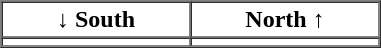<table border="1" cellpadding="2" cellspacing="0">
<tr>
<th>↓ South</th>
<th>North ↑</th>
</tr>
<tr>
<td align="center" width="120pt"></td>
<td align="center" width="120pt"></td>
</tr>
<tr>
</tr>
</table>
